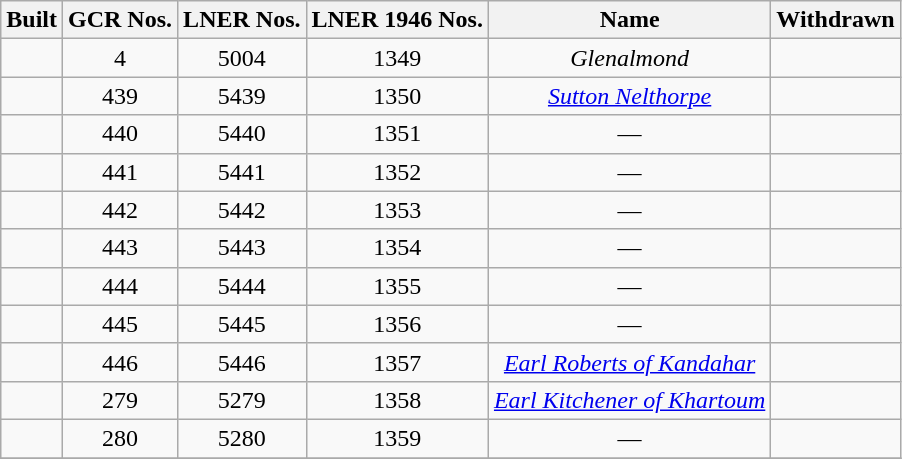<table class="wikitable sortable" style="text-align:center">
<tr>
<th>Built</th>
<th>GCR Nos.</th>
<th>LNER Nos.</th>
<th>LNER 1946 Nos.</th>
<th>Name</th>
<th>Withdrawn</th>
</tr>
<tr>
<td align=right></td>
<td>4</td>
<td>5004</td>
<td>1349</td>
<td><em>Glenalmond</em></td>
<td align=right></td>
</tr>
<tr>
<td align=right></td>
<td>439</td>
<td>5439</td>
<td>1350</td>
<td><em><a href='#'>Sutton Nelthorpe</a></em></td>
<td align=right></td>
</tr>
<tr>
<td align=right></td>
<td>440</td>
<td>5440</td>
<td>1351</td>
<td>—</td>
<td align=right></td>
</tr>
<tr>
<td align=right></td>
<td>441</td>
<td>5441</td>
<td>1352</td>
<td>—</td>
<td align=right></td>
</tr>
<tr>
<td align=right></td>
<td>442</td>
<td>5442</td>
<td>1353</td>
<td>—</td>
<td align=right></td>
</tr>
<tr>
<td align=right></td>
<td>443</td>
<td>5443</td>
<td>1354</td>
<td>—</td>
<td align=right></td>
</tr>
<tr>
<td align=right></td>
<td>444</td>
<td>5444</td>
<td>1355</td>
<td>—</td>
<td align=right></td>
</tr>
<tr>
<td align=right></td>
<td>445</td>
<td>5445</td>
<td>1356</td>
<td>—</td>
<td align=right></td>
</tr>
<tr>
<td align=right></td>
<td>446</td>
<td>5446</td>
<td>1357</td>
<td><em><a href='#'>Earl Roberts of Kandahar</a></em></td>
<td align=right></td>
</tr>
<tr>
<td align=right></td>
<td>279</td>
<td>5279</td>
<td>1358</td>
<td><em><a href='#'>Earl Kitchener of Khartoum</a></em></td>
<td align=right></td>
</tr>
<tr>
<td align=right></td>
<td>280</td>
<td>5280</td>
<td>1359</td>
<td>—</td>
<td align=right></td>
</tr>
<tr>
</tr>
</table>
